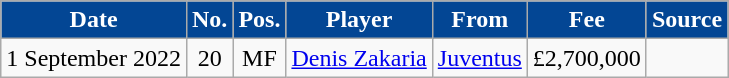<table class="wikitable plainrowheaders sortable" style="text-align:center">
<tr>
<th scope="col" style="background-color:#034694;color:#FFFFFF">Date</th>
<th scope="col" style="background-color:#034694;color:#FFFFFF">No.</th>
<th scope="col" style="background-color:#034694;color:#FFFFFF">Pos.</th>
<th scope="col" style="background-color:#034694;color:#FFFFFF">Player</th>
<th scope="col" style="background-color:#034694;color:#FFFFFF">From</th>
<th scope="col" style="background-color:#034694;color:#FFFFFF" data-sort-type="currency">Fee</th>
<th scope="col" class="unsortable" style="background-color:#034694;color:#FFFFFF">Source</th>
</tr>
<tr>
<td>1 September 2022</td>
<td>20</td>
<td>MF</td>
<td align=left> <a href='#'>Denis Zakaria</a></td>
<td align=left> <a href='#'>Juventus</a></td>
<td>£2,700,000</td>
<td></td>
</tr>
</table>
